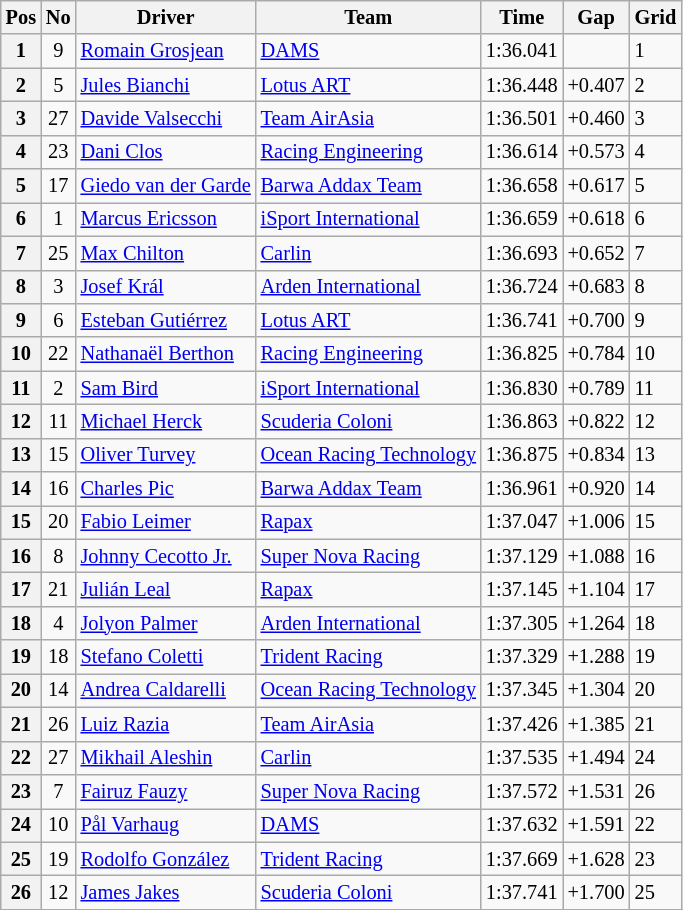<table class="wikitable" style="font-size: 85%">
<tr>
<th>Pos</th>
<th>No</th>
<th>Driver</th>
<th>Team</th>
<th>Time</th>
<th>Gap</th>
<th>Grid</th>
</tr>
<tr>
<th>1</th>
<td align="center">9</td>
<td> <a href='#'>Romain Grosjean</a></td>
<td><a href='#'>DAMS</a></td>
<td>1:36.041</td>
<td></td>
<td>1</td>
</tr>
<tr>
<th>2</th>
<td align="center">5</td>
<td> <a href='#'>Jules Bianchi</a></td>
<td><a href='#'>Lotus ART</a></td>
<td>1:36.448</td>
<td>+0.407</td>
<td>2</td>
</tr>
<tr>
<th>3</th>
<td align="center">27</td>
<td> <a href='#'>Davide Valsecchi</a></td>
<td><a href='#'>Team AirAsia</a></td>
<td>1:36.501</td>
<td>+0.460</td>
<td>3</td>
</tr>
<tr>
<th>4</th>
<td align="center">23</td>
<td> <a href='#'>Dani Clos</a></td>
<td><a href='#'>Racing Engineering</a></td>
<td>1:36.614</td>
<td>+0.573</td>
<td>4</td>
</tr>
<tr>
<th>5</th>
<td align="center">17</td>
<td> <a href='#'>Giedo van der Garde</a></td>
<td><a href='#'>Barwa Addax Team</a></td>
<td>1:36.658</td>
<td>+0.617</td>
<td>5</td>
</tr>
<tr>
<th>6</th>
<td align="center">1</td>
<td> <a href='#'>Marcus Ericsson</a></td>
<td><a href='#'>iSport International</a></td>
<td>1:36.659</td>
<td>+0.618</td>
<td>6</td>
</tr>
<tr>
<th>7</th>
<td align="center">25</td>
<td> <a href='#'>Max Chilton</a></td>
<td><a href='#'>Carlin</a></td>
<td>1:36.693</td>
<td>+0.652</td>
<td>7</td>
</tr>
<tr>
<th>8</th>
<td align="center">3</td>
<td> <a href='#'>Josef Král</a></td>
<td><a href='#'>Arden International</a></td>
<td>1:36.724</td>
<td>+0.683</td>
<td>8</td>
</tr>
<tr>
<th>9</th>
<td align="center">6</td>
<td> <a href='#'>Esteban Gutiérrez</a></td>
<td><a href='#'>Lotus ART</a></td>
<td>1:36.741</td>
<td>+0.700</td>
<td>9</td>
</tr>
<tr>
<th>10</th>
<td align="center">22</td>
<td> <a href='#'>Nathanaël Berthon</a></td>
<td><a href='#'>Racing Engineering</a></td>
<td>1:36.825</td>
<td>+0.784</td>
<td>10</td>
</tr>
<tr>
<th>11</th>
<td align="center">2</td>
<td> <a href='#'>Sam Bird</a></td>
<td><a href='#'>iSport International</a></td>
<td>1:36.830</td>
<td>+0.789</td>
<td>11</td>
</tr>
<tr>
<th>12</th>
<td align="center">11</td>
<td> <a href='#'>Michael Herck</a></td>
<td><a href='#'>Scuderia Coloni</a></td>
<td>1:36.863</td>
<td>+0.822</td>
<td>12</td>
</tr>
<tr>
<th>13</th>
<td align="center">15</td>
<td> <a href='#'>Oliver Turvey</a></td>
<td><a href='#'>Ocean Racing Technology</a></td>
<td>1:36.875</td>
<td>+0.834</td>
<td>13</td>
</tr>
<tr>
<th>14</th>
<td align="center">16</td>
<td> <a href='#'>Charles Pic</a></td>
<td><a href='#'>Barwa Addax Team</a></td>
<td>1:36.961</td>
<td>+0.920</td>
<td>14</td>
</tr>
<tr>
<th>15</th>
<td align="center">20</td>
<td> <a href='#'>Fabio Leimer</a></td>
<td><a href='#'>Rapax</a></td>
<td>1:37.047</td>
<td>+1.006</td>
<td>15</td>
</tr>
<tr>
<th>16</th>
<td align="center">8</td>
<td> <a href='#'>Johnny Cecotto Jr.</a></td>
<td><a href='#'>Super Nova Racing</a></td>
<td>1:37.129</td>
<td>+1.088</td>
<td>16</td>
</tr>
<tr>
<th>17</th>
<td align="center">21</td>
<td> <a href='#'>Julián Leal</a></td>
<td><a href='#'>Rapax</a></td>
<td>1:37.145</td>
<td>+1.104</td>
<td>17</td>
</tr>
<tr>
<th>18</th>
<td align="center">4</td>
<td> <a href='#'>Jolyon Palmer</a></td>
<td><a href='#'>Arden International</a></td>
<td>1:37.305</td>
<td>+1.264</td>
<td>18</td>
</tr>
<tr>
<th>19</th>
<td align="center">18</td>
<td> <a href='#'>Stefano Coletti</a></td>
<td><a href='#'>Trident Racing</a></td>
<td>1:37.329</td>
<td>+1.288</td>
<td>19</td>
</tr>
<tr>
<th>20</th>
<td align="center">14</td>
<td> <a href='#'>Andrea Caldarelli</a></td>
<td><a href='#'>Ocean Racing Technology</a></td>
<td>1:37.345</td>
<td>+1.304</td>
<td>20</td>
</tr>
<tr>
<th>21</th>
<td align="center">26</td>
<td> <a href='#'>Luiz Razia</a></td>
<td><a href='#'>Team AirAsia</a></td>
<td>1:37.426</td>
<td>+1.385</td>
<td>21</td>
</tr>
<tr>
<th>22</th>
<td align="center">27</td>
<td> <a href='#'>Mikhail Aleshin</a></td>
<td><a href='#'>Carlin</a></td>
<td>1:37.535</td>
<td>+1.494</td>
<td>24</td>
</tr>
<tr>
<th>23</th>
<td align="center">7</td>
<td> <a href='#'>Fairuz Fauzy</a></td>
<td><a href='#'>Super Nova Racing</a></td>
<td>1:37.572</td>
<td>+1.531</td>
<td>26</td>
</tr>
<tr>
<th>24</th>
<td align="center">10</td>
<td> <a href='#'>Pål Varhaug</a></td>
<td><a href='#'>DAMS</a></td>
<td>1:37.632</td>
<td>+1.591</td>
<td>22</td>
</tr>
<tr>
<th>25</th>
<td align="center">19</td>
<td> <a href='#'>Rodolfo González</a></td>
<td><a href='#'>Trident Racing</a></td>
<td>1:37.669</td>
<td>+1.628</td>
<td>23</td>
</tr>
<tr>
<th>26</th>
<td align="center">12</td>
<td> <a href='#'>James Jakes</a></td>
<td><a href='#'>Scuderia Coloni</a></td>
<td>1:37.741</td>
<td>+1.700</td>
<td>25</td>
</tr>
<tr>
</tr>
</table>
